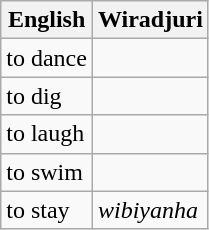<table class="wikitable">
<tr>
<th>English</th>
<th>Wiradjuri</th>
</tr>
<tr>
<td>to dance</td>
<td></td>
</tr>
<tr>
<td>to dig</td>
<td></td>
</tr>
<tr>
<td>to laugh</td>
<td></td>
</tr>
<tr>
<td>to swim</td>
<td></td>
</tr>
<tr>
<td>to stay</td>
<td><em>wibiyanha</em></td>
</tr>
</table>
